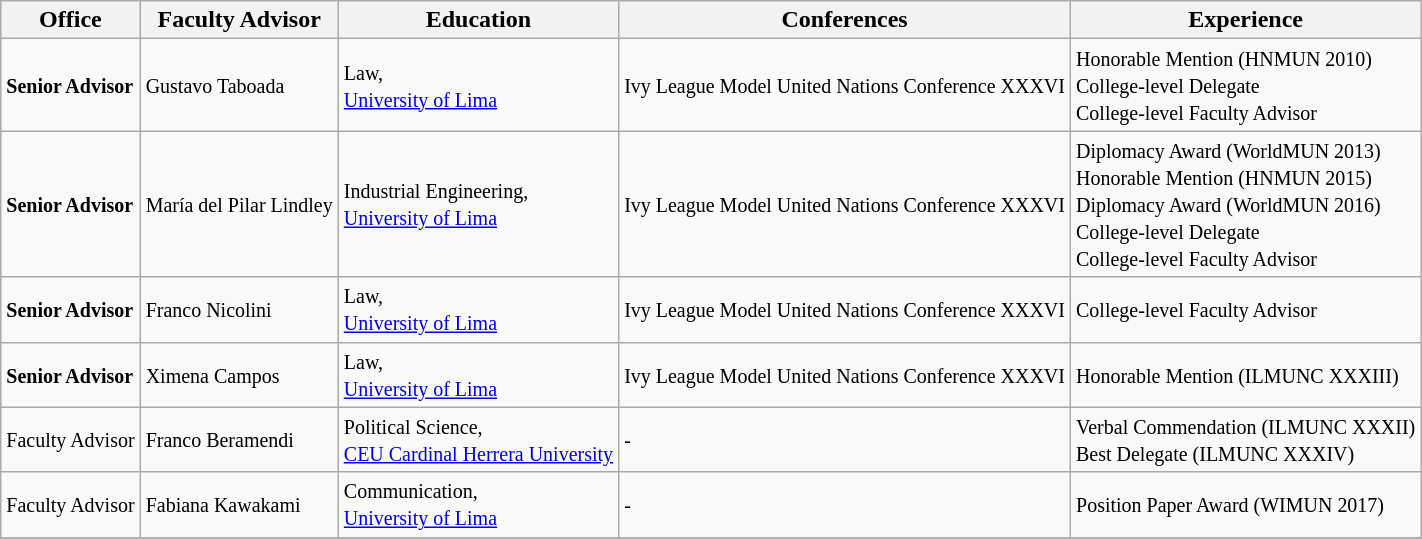<table class="wikitable sortable" style="text-align:left">
<tr>
<th>Office</th>
<th>Faculty Advisor</th>
<th>Education</th>
<th>Conferences</th>
<th>Experience</th>
</tr>
<tr>
<td><small><strong>Senior Advisor</strong></small></td>
<td><small>Gustavo Taboada</small></td>
<td><small>Law,<br>  <a href='#'>University of Lima</a></small></td>
<td><small>Ivy League Model United Nations Conference XXXVI</small></td>
<td><small>Honorable Mention (HNMUN 2010)<br>College-level Delegate<br>College-level Faculty Advisor</small></td>
</tr>
<tr>
<td><small><strong>Senior Advisor</strong></small></td>
<td><small>María del Pilar Lindley</small></td>
<td><small>Industrial Engineering,<br>  <a href='#'>University of Lima</a></small></td>
<td><small>Ivy League Model United Nations Conference XXXVI</small></td>
<td><small>Diplomacy Award (WorldMUN 2013)<br>Honorable Mention (HNMUN 2015)<br>Diplomacy Award (WorldMUN 2016)<br>College-level Delegate<br>College-level Faculty Advisor</small></td>
</tr>
<tr>
<td><small><strong>Senior Advisor</strong></small></td>
<td><small>Franco Nicolini</small></td>
<td><small>Law,<br>  <a href='#'>University of Lima</a></small></td>
<td><small>Ivy League Model United Nations Conference XXXVI</small></td>
<td><small>College-level Faculty Advisor</small></td>
</tr>
<tr>
<td><small><strong>Senior Advisor</strong></small></td>
<td><small>Ximena Campos</small></td>
<td><small>Law,<br>  <a href='#'>University of Lima</a></small></td>
<td><small>Ivy League Model United Nations Conference XXXVI</small></td>
<td><small>Honorable Mention (ILMUNC XXXIII)</small></td>
</tr>
<tr>
<td><small>Faculty Advisor</small></td>
<td><small>Franco Beramendi</small></td>
<td><small>Political Science,<br>  <a href='#'>CEU Cardinal Herrera University</a></small></td>
<td><small>-</small></td>
<td><small>Verbal Commendation (ILMUNC XXXII)<br>Best Delegate (ILMUNC XXXIV)</small></td>
</tr>
<tr>
<td><small>Faculty Advisor</small></td>
<td><small>Fabiana Kawakami</small></td>
<td><small>Communication,<br>  <a href='#'>University of Lima</a></small></td>
<td><small>-</small></td>
<td><small>Position Paper Award (WIMUN 2017)</small></td>
</tr>
<tr>
</tr>
</table>
